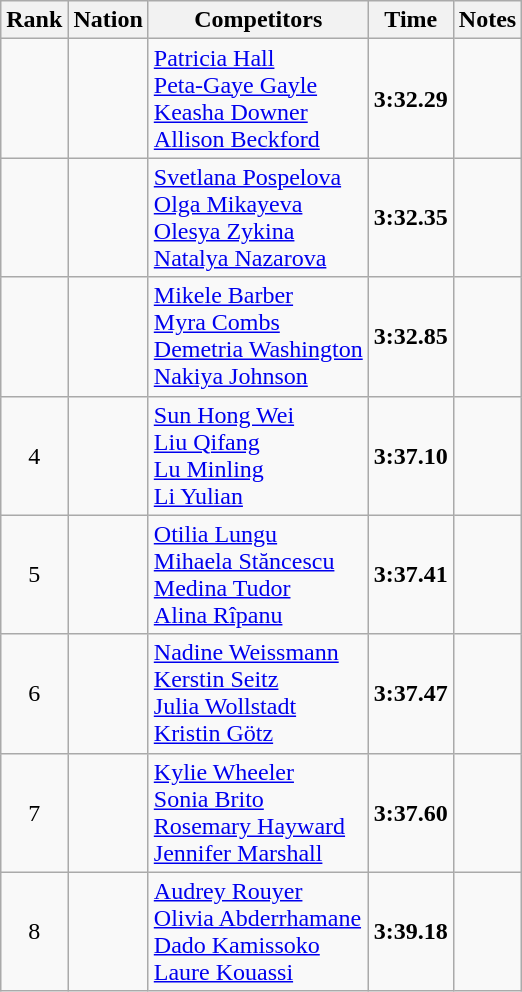<table class="wikitable sortable" style="text-align:center">
<tr>
<th>Rank</th>
<th>Nation</th>
<th>Competitors</th>
<th>Time</th>
<th>Notes</th>
</tr>
<tr>
<td></td>
<td align=left></td>
<td align=left><a href='#'>Patricia Hall</a><br><a href='#'>Peta-Gaye Gayle</a><br><a href='#'>Keasha Downer</a><br><a href='#'>Allison Beckford</a></td>
<td><strong>3:32.29</strong></td>
<td></td>
</tr>
<tr>
<td></td>
<td align=left></td>
<td align=left><a href='#'>Svetlana Pospelova</a><br><a href='#'>Olga Mikayeva</a><br><a href='#'>Olesya Zykina</a><br><a href='#'>Natalya Nazarova</a></td>
<td><strong>3:32.35</strong></td>
<td></td>
</tr>
<tr>
<td></td>
<td align=left></td>
<td align=left><a href='#'>Mikele Barber</a><br><a href='#'>Myra Combs</a><br><a href='#'>Demetria Washington</a><br><a href='#'>Nakiya Johnson</a></td>
<td><strong>3:32.85</strong></td>
<td></td>
</tr>
<tr>
<td>4</td>
<td align=left></td>
<td align=left><a href='#'>Sun Hong Wei</a><br><a href='#'>Liu Qifang</a><br><a href='#'>Lu Minling</a><br><a href='#'>Li Yulian</a></td>
<td><strong>3:37.10</strong></td>
<td></td>
</tr>
<tr>
<td>5</td>
<td align=left></td>
<td align=left><a href='#'>Otilia Lungu</a><br><a href='#'>Mihaela Stăncescu</a><br><a href='#'>Medina Tudor</a><br><a href='#'>Alina Rîpanu</a></td>
<td><strong>3:37.41</strong></td>
<td></td>
</tr>
<tr>
<td>6</td>
<td align=left></td>
<td align=left><a href='#'>Nadine Weissmann</a><br><a href='#'>Kerstin Seitz</a><br><a href='#'>Julia Wollstadt</a><br><a href='#'>Kristin Götz</a></td>
<td><strong>3:37.47</strong></td>
<td></td>
</tr>
<tr>
<td>7</td>
<td align=left></td>
<td align=left><a href='#'>Kylie Wheeler</a><br><a href='#'>Sonia Brito</a><br><a href='#'>Rosemary Hayward</a><br><a href='#'>Jennifer Marshall</a></td>
<td><strong>3:37.60</strong></td>
<td></td>
</tr>
<tr>
<td>8</td>
<td align=left></td>
<td align=left><a href='#'>Audrey Rouyer</a><br><a href='#'>Olivia Abderrhamane</a><br><a href='#'>Dado Kamissoko</a><br><a href='#'>Laure Kouassi</a></td>
<td><strong>3:39.18</strong></td>
<td></td>
</tr>
</table>
